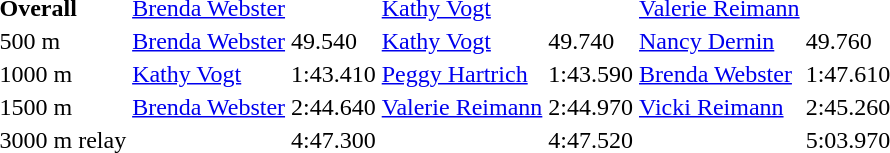<table>
<tr>
<td><strong>Overall</strong></td>
<td><a href='#'>Brenda Webster</a> <br> </td>
<td></td>
<td><a href='#'>Kathy Vogt</a> <br> </td>
<td></td>
<td><a href='#'>Valerie Reimann</a> <br> </td>
<td></td>
</tr>
<tr>
<td>500 m</td>
<td><a href='#'>Brenda Webster</a> <br> </td>
<td>49.540</td>
<td><a href='#'>Kathy Vogt</a> <br> </td>
<td>49.740</td>
<td><a href='#'>Nancy Dernin</a> <br> </td>
<td>49.760</td>
</tr>
<tr>
<td>1000 m</td>
<td><a href='#'>Kathy Vogt</a> <br> </td>
<td>1:43.410</td>
<td><a href='#'>Peggy Hartrich</a> <br> </td>
<td>1:43.590</td>
<td><a href='#'>Brenda Webster</a> <br> </td>
<td>1:47.610</td>
</tr>
<tr>
<td>1500 m</td>
<td><a href='#'>Brenda Webster</a> <br> </td>
<td>2:44.640</td>
<td><a href='#'>Valerie Reimann</a> <br> </td>
<td>2:44.970</td>
<td><a href='#'>Vicki Reimann</a> <br> </td>
<td>2:45.260</td>
</tr>
<tr>
<td>3000 m relay</td>
<td></td>
<td>4:47.300</td>
<td></td>
<td>4:47.520</td>
<td></td>
<td>5:03.970</td>
</tr>
</table>
